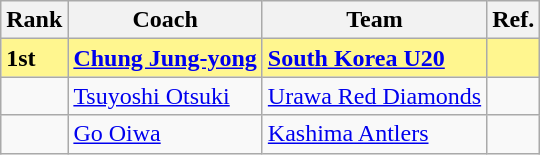<table class="wikitable">
<tr>
<th>Rank</th>
<th>Coach</th>
<th>Team</th>
<th>Ref.</th>
</tr>
<tr bgcolor="#FFF68F">
<td><strong>1st</strong></td>
<td> <strong><a href='#'>Chung Jung-yong</a></strong></td>
<td> <strong><a href='#'>South Korea U20</a></strong></td>
<td></td>
</tr>
<tr>
<td></td>
<td> <a href='#'>Tsuyoshi Otsuki</a></td>
<td> <a href='#'>Urawa Red Diamonds</a></td>
<td></td>
</tr>
<tr>
<td></td>
<td> <a href='#'>Go Oiwa</a></td>
<td> <a href='#'>Kashima Antlers</a></td>
<td></td>
</tr>
</table>
